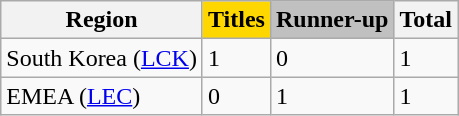<table class="wikitable">
<tr>
<th>Region</th>
<th style="background:gold;">Titles</th>
<th style="background:silver;">Runner-up</th>
<th>Total</th>
</tr>
<tr>
<td>South Korea (<a href='#'>LCK</a>)</td>
<td>1</td>
<td>0</td>
<td>1</td>
</tr>
<tr>
<td>EMEA (<a href='#'>LEC</a>)</td>
<td>0</td>
<td>1</td>
<td>1</td>
</tr>
</table>
